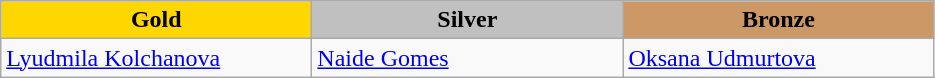<table class="wikitable" style="text-align:left">
<tr align="center">
<td width=200 bgcolor=gold><strong>Gold</strong></td>
<td width=200 bgcolor=silver><strong>Silver</strong></td>
<td width=200 bgcolor=CC9966><strong>Bronze</strong></td>
</tr>
<tr>
<td><a href='#'>Lyudmila Kolchanova</a><br><em></em></td>
<td><a href='#'>Naide Gomes</a><br><em></em></td>
<td><a href='#'>Oksana Udmurtova</a><br><em></em></td>
</tr>
</table>
